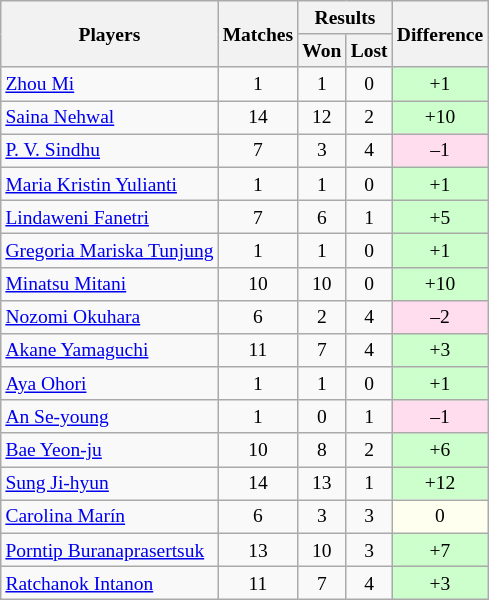<table class=wikitable style="text-align:center; font-size:small">
<tr>
<th rowspan="2">Players</th>
<th rowspan="2">Matches</th>
<th colspan="2">Results</th>
<th rowspan="2">Difference</th>
</tr>
<tr>
<th>Won</th>
<th>Lost</th>
</tr>
<tr>
<td align="left"> <a href='#'>Zhou Mi</a></td>
<td>1</td>
<td>1</td>
<td>0</td>
<td bgcolor="#ccffcc">+1</td>
</tr>
<tr>
<td align="left"> <a href='#'>Saina Nehwal</a></td>
<td>14</td>
<td>12</td>
<td>2</td>
<td bgcolor="#ccffcc">+10</td>
</tr>
<tr>
<td align="left"> <a href='#'>P. V. Sindhu</a></td>
<td>7</td>
<td>3</td>
<td>4</td>
<td bgcolor="#ffddee">–1</td>
</tr>
<tr>
<td align="left"> <a href='#'>Maria Kristin Yulianti</a></td>
<td>1</td>
<td>1</td>
<td>0</td>
<td bgcolor="#ccffcc">+1</td>
</tr>
<tr>
<td align="left"> <a href='#'>Lindaweni Fanetri</a></td>
<td>7</td>
<td>6</td>
<td>1</td>
<td bgcolor="#ccffcc">+5</td>
</tr>
<tr>
<td align="left"> <a href='#'>Gregoria Mariska Tunjung</a></td>
<td>1</td>
<td>1</td>
<td>0</td>
<td bgcolor="#ccffcc">+1</td>
</tr>
<tr>
<td align="left"> <a href='#'>Minatsu Mitani</a></td>
<td>10</td>
<td>10</td>
<td>0</td>
<td bgcolor="#ccffcc">+10</td>
</tr>
<tr>
<td align="left"> <a href='#'>Nozomi Okuhara</a></td>
<td>6</td>
<td>2</td>
<td>4</td>
<td bgcolor="#ffddee">–2</td>
</tr>
<tr>
<td align="left"> <a href='#'>Akane Yamaguchi</a></td>
<td>11</td>
<td>7</td>
<td>4</td>
<td bgcolor="#ccffcc">+3</td>
</tr>
<tr>
<td align="left"> <a href='#'>Aya Ohori</a></td>
<td>1</td>
<td>1</td>
<td>0</td>
<td bgcolor="#ccffcc">+1</td>
</tr>
<tr>
<td align="left"> <a href='#'>An Se-young</a></td>
<td>1</td>
<td>0</td>
<td>1</td>
<td bgcolor="#ffddee">–1</td>
</tr>
<tr>
<td align="left"> <a href='#'>Bae Yeon-ju</a></td>
<td>10</td>
<td>8</td>
<td>2</td>
<td bgcolor="#ccffcc">+6</td>
</tr>
<tr>
<td align="left"> <a href='#'>Sung Ji-hyun</a></td>
<td>14</td>
<td>13</td>
<td>1</td>
<td bgcolor="#ccffcc">+12</td>
</tr>
<tr>
<td align="left"> <a href='#'>Carolina Marín</a></td>
<td>6</td>
<td>3</td>
<td>3</td>
<td bgcolor="#fffff0">0</td>
</tr>
<tr>
<td align="left"> <a href='#'>Porntip Buranaprasertsuk</a></td>
<td>13</td>
<td>10</td>
<td>3</td>
<td bgcolor="#ccffcc">+7</td>
</tr>
<tr>
<td align="left"> <a href='#'>Ratchanok Intanon</a></td>
<td>11</td>
<td>7</td>
<td>4</td>
<td bgcolor="#ccffcc">+3</td>
</tr>
</table>
